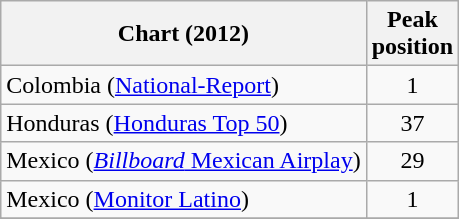<table class="wikitable sortable">
<tr>
<th>Chart (2012)</th>
<th>Peak<br>position</th>
</tr>
<tr>
<td>Colombia (<a href='#'>National-Report</a>)</td>
<td align="center">1</td>
</tr>
<tr>
<td>Honduras (<a href='#'>Honduras Top 50</a>)</td>
<td align="center">37</td>
</tr>
<tr>
<td>Mexico (<a href='#'><em>Billboard</em> Mexican Airplay</a>)</td>
<td style="text-align:center;">29</td>
</tr>
<tr>
<td>Mexico (<a href='#'>Monitor Latino</a>)</td>
<td style="text-align:center;">1</td>
</tr>
<tr>
</tr>
<tr>
</tr>
<tr>
</tr>
<tr>
</tr>
<tr>
</tr>
</table>
